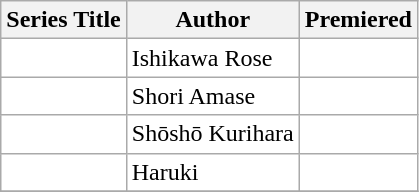<table class="wikitable sortable" style="background: #FFF;">
<tr>
<th>Series Title</th>
<th>Author</th>
<th>Premiered</th>
</tr>
<tr>
<td></td>
<td>Ishikawa Rose</td>
<td></td>
</tr>
<tr>
<td></td>
<td>Shori Amase</td>
<td></td>
</tr>
<tr>
<td></td>
<td>Shōshō Kurihara</td>
<td></td>
</tr>
<tr>
<td></td>
<td>Haruki</td>
<td></td>
</tr>
<tr>
</tr>
</table>
